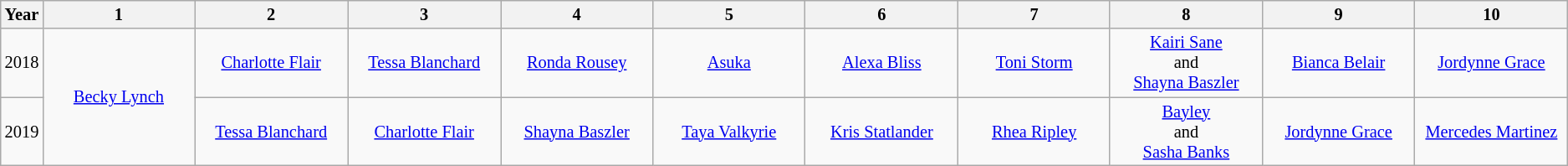<table class="wikitable" style="font-size:85%; text-align: center">
<tr>
<th>Year</th>
<th width="10%">1</th>
<th width="10%">2</th>
<th width="10%">3</th>
<th width="10%">4</th>
<th width="10%">5</th>
<th width="10%">6</th>
<th width="10%">7</th>
<th width="10%">8</th>
<th width="10%">9</th>
<th width="10%">10</th>
</tr>
<tr>
<td>2018</td>
<td rowspan=2><a href='#'>Becky Lynch</a></td>
<td><a href='#'>Charlotte Flair</a></td>
<td><a href='#'>Tessa Blanchard</a></td>
<td><a href='#'>Ronda Rousey</a></td>
<td><a href='#'>Asuka</a></td>
<td><a href='#'>Alexa Bliss</a></td>
<td><a href='#'>Toni Storm</a></td>
<td><a href='#'>Kairi Sane</a><br>and<br><a href='#'>Shayna Baszler</a></td>
<td><a href='#'>Bianca Belair</a></td>
<td><a href='#'>Jordynne Grace</a></td>
</tr>
<tr>
<td>2019</td>
<td><a href='#'>Tessa Blanchard</a></td>
<td><a href='#'>Charlotte Flair</a></td>
<td><a href='#'>Shayna Baszler</a></td>
<td><a href='#'>Taya Valkyrie</a></td>
<td><a href='#'>Kris Statlander</a></td>
<td><a href='#'>Rhea Ripley</a></td>
<td><a href='#'>Bayley</a><br>and<br><a href='#'>Sasha Banks</a></td>
<td><a href='#'>Jordynne Grace</a></td>
<td><a href='#'>Mercedes Martinez</a></td>
</tr>
</table>
